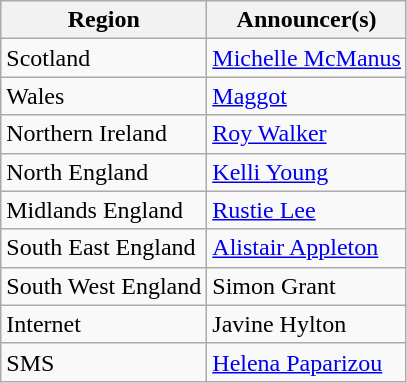<table class="wikitable collapsible collapsed">
<tr>
<th>Region</th>
<th>Announcer(s)</th>
</tr>
<tr>
<td>Scotland</td>
<td><a href='#'>Michelle McManus</a></td>
</tr>
<tr>
<td>Wales</td>
<td><a href='#'>Maggot</a></td>
</tr>
<tr>
<td>Northern Ireland</td>
<td><a href='#'>Roy Walker</a></td>
</tr>
<tr>
<td>North England</td>
<td><a href='#'>Kelli Young</a></td>
</tr>
<tr>
<td>Midlands England</td>
<td><a href='#'>Rustie Lee</a></td>
</tr>
<tr>
<td>South East England</td>
<td><a href='#'>Alistair Appleton</a></td>
</tr>
<tr>
<td>South West England</td>
<td>Simon Grant</td>
</tr>
<tr>
<td>Internet</td>
<td>Javine Hylton</td>
</tr>
<tr>
<td>SMS</td>
<td><a href='#'>Helena Paparizou</a></td>
</tr>
</table>
